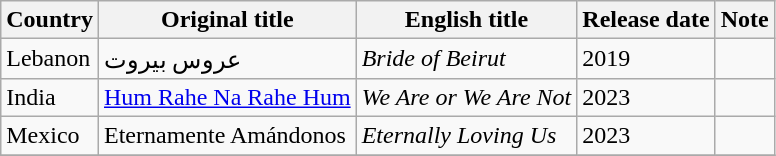<table class="wikitable sortable">
<tr>
<th>Country</th>
<th>Original title</th>
<th>English title</th>
<th data-sort-type="date">Release date</th>
<th class="unsortable">Note</th>
</tr>
<tr>
<td>Lebanon</td>
<td>عروس بيروت</td>
<td><em>Bride of Beirut</em></td>
<td>2019</td>
<td></td>
</tr>
<tr>
<td>India</td>
<td><a href='#'>Hum Rahe Na Rahe Hum</a></td>
<td><em>We Are or We Are Not</em></td>
<td>2023</td>
<td></td>
</tr>
<tr>
<td>Mexico</td>
<td>Eternamente Amándonos</td>
<td><em>Eternally Loving Us</em></td>
<td>2023</td>
<td></td>
</tr>
<tr>
</tr>
</table>
